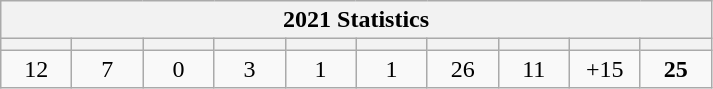<table class="wikitable" style="text-align: center;">
<tr>
<th colspan=10><strong>2021 Statistics</strong></th>
</tr>
<tr>
<th style="width: 40px;"></th>
<th style="width: 40px;"></th>
<th style="width: 40px;"></th>
<th style="width: 40px;"></th>
<th style="width: 40px;"></th>
<th style="width: 40px;"></th>
<th style="width: 40px;"></th>
<th style="width: 40px;"></th>
<th style="width: 40px;"></th>
<th style="width: 40px;"></th>
</tr>
<tr>
<td>12</td>
<td>7</td>
<td>0</td>
<td>3</td>
<td>1</td>
<td>1</td>
<td>26</td>
<td>11</td>
<td>+15</td>
<td><strong>25</strong></td>
</tr>
</table>
